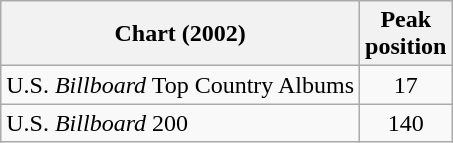<table class="wikitable">
<tr>
<th>Chart (2002)</th>
<th>Peak<br>position</th>
</tr>
<tr>
<td>U.S. <em>Billboard</em> Top Country Albums</td>
<td align="center">17</td>
</tr>
<tr>
<td>U.S. <em>Billboard</em> 200</td>
<td align="center">140</td>
</tr>
</table>
